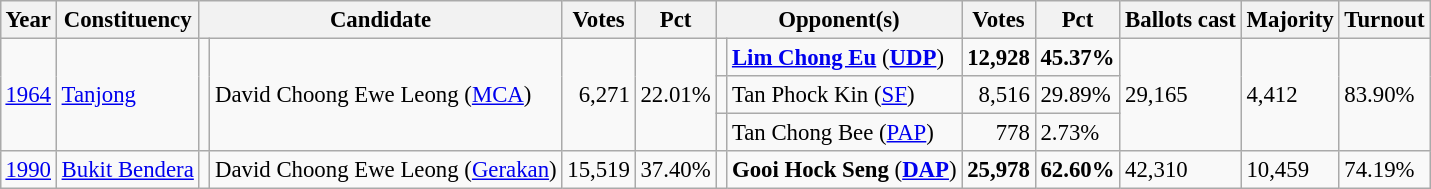<table class="wikitable" style="margin:0.5em ; font-size:95%">
<tr>
<th>Year</th>
<th>Constituency</th>
<th colspan=2>Candidate</th>
<th>Votes</th>
<th>Pct</th>
<th colspan=2>Opponent(s)</th>
<th>Votes</th>
<th>Pct</th>
<th>Ballots cast</th>
<th>Majority</th>
<th>Turnout</th>
</tr>
<tr>
<td rowspan="3"><a href='#'>1964</a></td>
<td rowspan="3"><a href='#'>Tanjong</a></td>
<td rowspan="3" ></td>
<td rowspan="3">David Choong Ewe Leong (<a href='#'>MCA</a>)</td>
<td rowspan="3" align=right>6,271</td>
<td rowspan="3">22.01%</td>
<td bgcolor=></td>
<td><strong><a href='#'>Lim Chong Eu</a></strong> (<a href='#'><strong>UDP</strong></a>)</td>
<td align=right><strong>12,928</strong></td>
<td><strong>45.37%</strong></td>
<td rowspan="3">29,165</td>
<td rowspan="3">4,412</td>
<td rowspan="3">83.90%</td>
</tr>
<tr>
<td></td>
<td>Tan Phock Kin (<a href='#'>SF</a>)</td>
<td align=right>8,516</td>
<td>29.89%</td>
</tr>
<tr>
<td></td>
<td>Tan Chong Bee (<a href='#'>PAP</a>)</td>
<td align=right>778</td>
<td>2.73%</td>
</tr>
<tr>
<td><a href='#'>1990</a></td>
<td><a href='#'>Bukit Bendera</a></td>
<td></td>
<td>David Choong Ewe Leong (<a href='#'>Gerakan</a>)</td>
<td align="right">15,519</td>
<td>37.40%</td>
<td></td>
<td><strong>Gooi Hock Seng</strong> (<a href='#'><strong>DAP</strong></a>)</td>
<td align="right"><strong>25,978</strong></td>
<td><strong>62.60%</strong></td>
<td>42,310</td>
<td>10,459</td>
<td>74.19%</td>
</tr>
</table>
